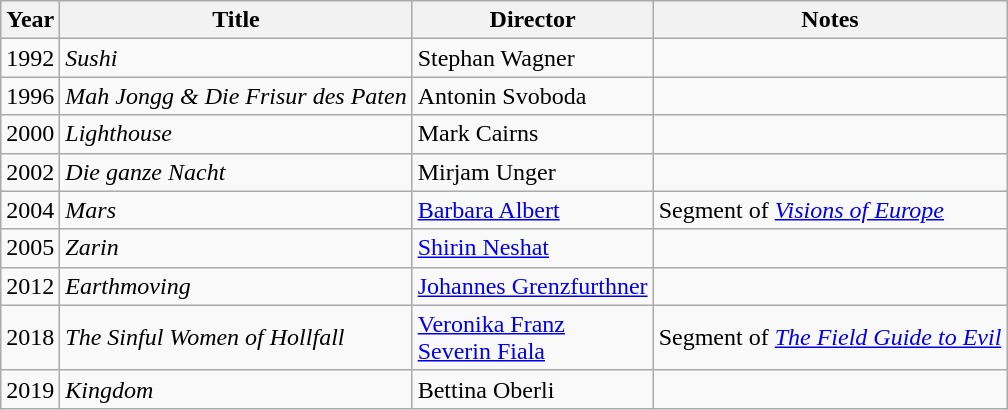<table class="wikitable">
<tr>
<th>Year</th>
<th>Title</th>
<th>Director</th>
<th>Notes</th>
</tr>
<tr>
<td>1992</td>
<td><em>Sushi</em></td>
<td>Stephan Wagner</td>
<td></td>
</tr>
<tr>
<td>1996</td>
<td><em>Mah Jongg & Die Frisur des Paten</em></td>
<td>Antonin Svoboda</td>
<td></td>
</tr>
<tr>
<td>2000</td>
<td><em>Lighthouse</em></td>
<td>Mark Cairns</td>
<td></td>
</tr>
<tr>
<td>2002</td>
<td><em>Die ganze Nacht</em></td>
<td>Mirjam Unger</td>
<td></td>
</tr>
<tr>
<td>2004</td>
<td><em>Mars</em></td>
<td><a href='#'>Barbara Albert</a></td>
<td>Segment of <em><a href='#'>Visions of Europe</a></em></td>
</tr>
<tr>
<td>2005</td>
<td><em>Zarin</em></td>
<td><a href='#'>Shirin Neshat</a></td>
<td></td>
</tr>
<tr>
<td>2012</td>
<td><em>Earthmoving</em></td>
<td><a href='#'>Johannes Grenzfurthner</a></td>
<td></td>
</tr>
<tr>
<td>2018</td>
<td><em>The Sinful Women of Hollfall</em></td>
<td><a href='#'>Veronika Franz<br>Severin Fiala</a></td>
<td>Segment of <em><a href='#'>The Field Guide to Evil</a></em></td>
</tr>
<tr>
<td>2019</td>
<td><em>Kingdom</em></td>
<td>Bettina Oberli</td>
<td></td>
</tr>
</table>
